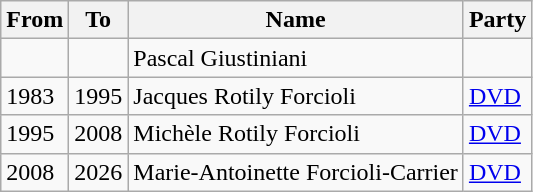<table class="wikitable">
<tr>
<th>From</th>
<th>To</th>
<th>Name</th>
<th>Party</th>
</tr>
<tr>
<td></td>
<td></td>
<td>Pascal Giustiniani</td>
<td></td>
</tr>
<tr>
<td>1983</td>
<td>1995</td>
<td>Jacques Rotily Forcioli</td>
<td><a href='#'>DVD</a></td>
</tr>
<tr>
<td>1995</td>
<td>2008</td>
<td>Michèle Rotily Forcioli</td>
<td><a href='#'>DVD</a></td>
</tr>
<tr>
<td>2008</td>
<td>2026</td>
<td>Marie-Antoinette Forcioli-Carrier</td>
<td><a href='#'>DVD</a></td>
</tr>
</table>
